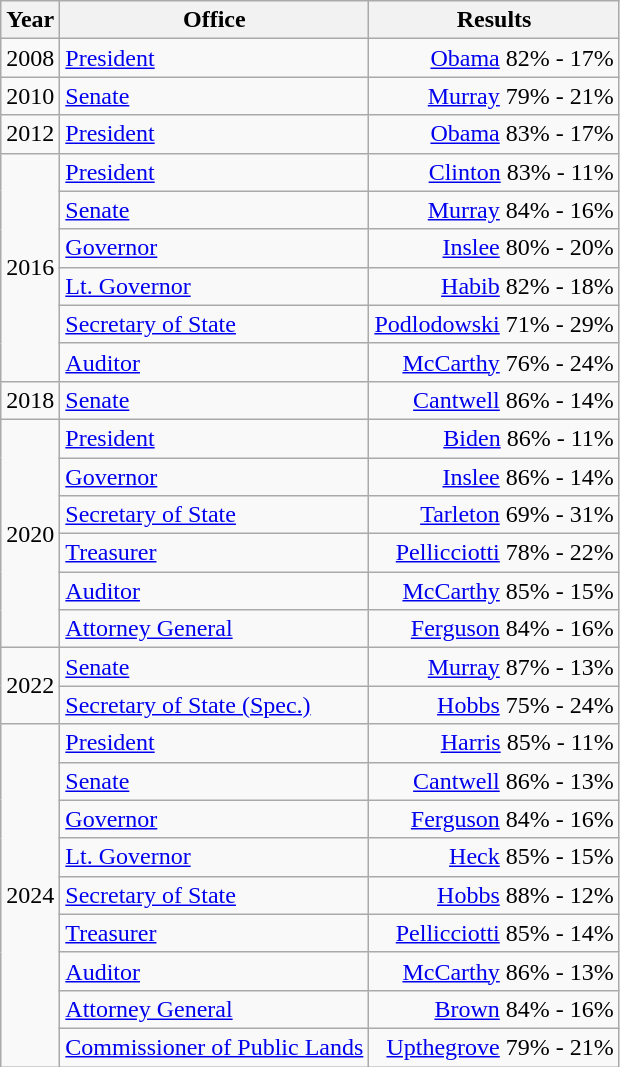<table class=wikitable>
<tr>
<th>Year</th>
<th>Office</th>
<th>Results</th>
</tr>
<tr>
<td>2008</td>
<td><a href='#'>President</a></td>
<td align="right" ><a href='#'>Obama</a> 82% - 17%</td>
</tr>
<tr>
<td>2010</td>
<td><a href='#'>Senate</a></td>
<td align="right" ><a href='#'>Murray</a> 79% - 21%</td>
</tr>
<tr>
<td>2012</td>
<td><a href='#'>President</a></td>
<td align="right" ><a href='#'>Obama</a> 83% - 17%</td>
</tr>
<tr>
<td rowspan=6>2016</td>
<td><a href='#'>President</a></td>
<td align="right" ><a href='#'>Clinton</a> 83% - 11%</td>
</tr>
<tr>
<td><a href='#'>Senate</a></td>
<td align="right" ><a href='#'>Murray</a> 84% - 16%</td>
</tr>
<tr>
<td><a href='#'>Governor</a></td>
<td align="right" ><a href='#'>Inslee</a> 80% - 20%</td>
</tr>
<tr>
<td><a href='#'>Lt. Governor</a></td>
<td align="right" ><a href='#'>Habib</a> 82% - 18%</td>
</tr>
<tr>
<td><a href='#'>Secretary of State</a></td>
<td align="right" ><a href='#'>Podlodowski</a> 71% - 29%</td>
</tr>
<tr>
<td><a href='#'>Auditor</a></td>
<td align="right" ><a href='#'>McCarthy</a> 76% - 24%</td>
</tr>
<tr>
<td>2018</td>
<td><a href='#'>Senate</a></td>
<td align="right" ><a href='#'>Cantwell</a> 86% - 14%</td>
</tr>
<tr>
<td rowspan=6>2020</td>
<td><a href='#'>President</a></td>
<td align="right" ><a href='#'>Biden</a> 86% - 11%</td>
</tr>
<tr>
<td><a href='#'>Governor</a></td>
<td align="right" ><a href='#'>Inslee</a> 86% - 14%</td>
</tr>
<tr>
<td><a href='#'>Secretary of State</a></td>
<td align="right" ><a href='#'>Tarleton</a> 69% - 31%</td>
</tr>
<tr>
<td><a href='#'>Treasurer</a></td>
<td align="right" ><a href='#'>Pellicciotti</a> 78% - 22%</td>
</tr>
<tr>
<td><a href='#'>Auditor</a></td>
<td align="right" ><a href='#'>McCarthy</a> 85% - 15%</td>
</tr>
<tr>
<td><a href='#'>Attorney General</a></td>
<td align="right" ><a href='#'>Ferguson</a> 84% - 16%</td>
</tr>
<tr>
<td rowspan=2>2022</td>
<td><a href='#'>Senate</a></td>
<td align="right" ><a href='#'>Murray</a> 87% - 13%</td>
</tr>
<tr>
<td><a href='#'>Secretary of State (Spec.)</a></td>
<td align="right" ><a href='#'>Hobbs</a> 75% - 24%</td>
</tr>
<tr>
<td rowspan=9>2024</td>
<td><a href='#'>President</a></td>
<td align="right" ><a href='#'>Harris</a> 85% - 11%</td>
</tr>
<tr>
<td><a href='#'>Senate</a></td>
<td align="right" ><a href='#'>Cantwell</a> 86% - 13%</td>
</tr>
<tr>
<td><a href='#'>Governor</a></td>
<td align="right" ><a href='#'>Ferguson</a> 84% - 16%</td>
</tr>
<tr>
<td><a href='#'>Lt. Governor</a></td>
<td align="right" ><a href='#'>Heck</a> 85% - 15%</td>
</tr>
<tr>
<td><a href='#'>Secretary of State</a></td>
<td align="right" ><a href='#'>Hobbs</a> 88% - 12%</td>
</tr>
<tr>
<td><a href='#'>Treasurer</a></td>
<td align="right" ><a href='#'>Pellicciotti</a> 85% - 14%</td>
</tr>
<tr>
<td><a href='#'>Auditor</a></td>
<td align="right" ><a href='#'>McCarthy</a> 86% - 13%</td>
</tr>
<tr>
<td><a href='#'>Attorney General</a></td>
<td align="right" ><a href='#'>Brown</a> 84% - 16%</td>
</tr>
<tr>
<td><a href='#'>Commissioner of Public Lands</a></td>
<td align="right" ><a href='#'>Upthegrove</a> 79% - 21%</td>
</tr>
</table>
